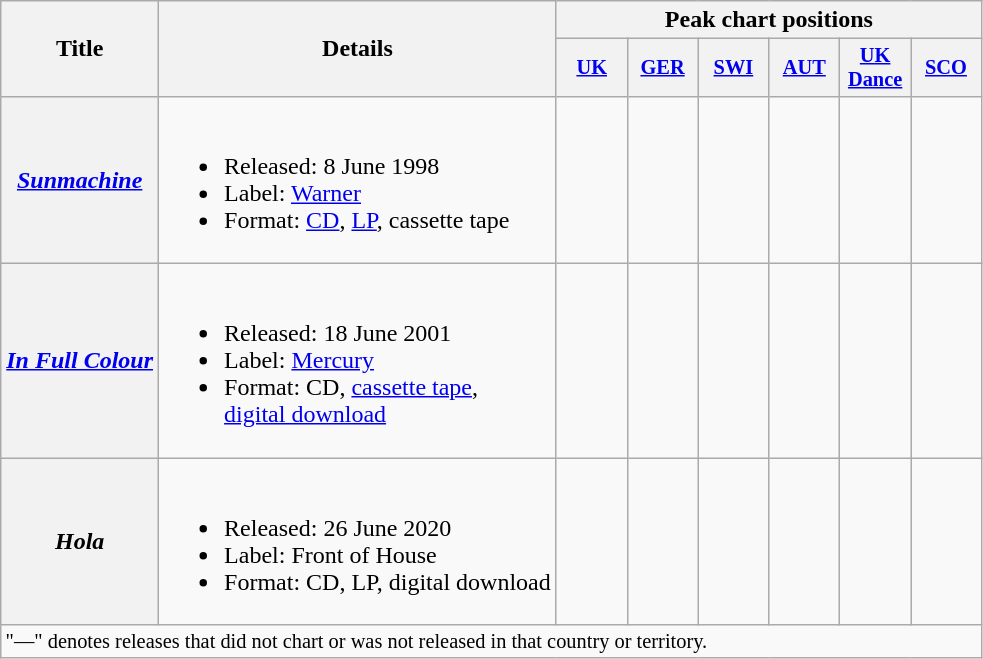<table class="wikitable plainrowheaders">
<tr>
<th scope="col" rowspan="2">Title</th>
<th scope="col" rowspan="2">Details</th>
<th scope="col" colspan="6">Peak chart positions</th>
</tr>
<tr>
<th scope="col" style="width:3em;font-size:85%;"><a href='#'>UK</a><br></th>
<th scope="col" style="width:3em;font-size:85%;"><a href='#'>GER</a><br></th>
<th scope="col" style="width:3em;font-size:85%;"><a href='#'>SWI</a><br></th>
<th scope="col" style="width:3em;font-size:85%;"><a href='#'>AUT</a><br></th>
<th scope="col" style="width:3em;font-size:85%;"><a href='#'>UK Dance</a><br></th>
<th scope="col" style="width:3em;font-size:85%;"><a href='#'>SCO</a><br></th>
</tr>
<tr>
<th scope="row"><em><a href='#'>Sunmachine</a></em></th>
<td><br><ul><li>Released: 8 June 1998</li><li>Label: <a href='#'>Warner</a></li><li>Format: <a href='#'>CD</a>, <a href='#'>LP</a>, cassette tape</li></ul></td>
<td></td>
<td></td>
<td></td>
<td></td>
<td></td>
<td></td>
</tr>
<tr>
<th scope="row"><em><a href='#'>In Full Colour</a></em></th>
<td><br><ul><li>Released: 18 June 2001</li><li>Label: <a href='#'>Mercury</a></li><li>Format: CD, <a href='#'>cassette tape</a>, <br><a href='#'>digital download</a></li></ul></td>
<td></td>
<td></td>
<td></td>
<td></td>
<td></td>
<td></td>
</tr>
<tr>
<th scope="row"><em>Hola</em></th>
<td><br><ul><li>Released: 26 June 2020</li><li>Label: Front of House</li><li>Format: CD, LP, digital download</li></ul></td>
<td></td>
<td></td>
<td></td>
<td></td>
<td></td>
<td></td>
</tr>
<tr>
<td colspan="20" style="font-size:85%">"—" denotes releases that did not chart or was not released in that country or territory.</td>
</tr>
</table>
